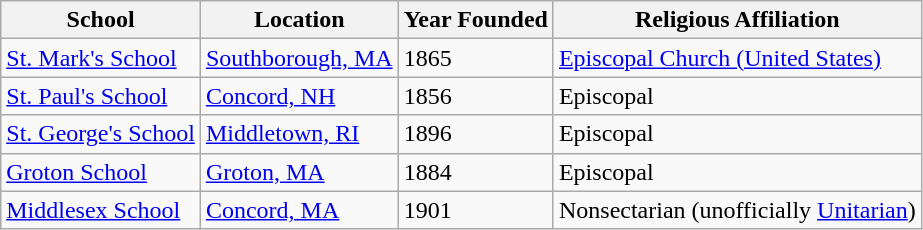<table class="wikitable">
<tr>
<th>School</th>
<th>Location</th>
<th>Year Founded</th>
<th>Religious Affiliation</th>
</tr>
<tr>
<td><a href='#'>St. Mark's School</a></td>
<td><a href='#'>Southborough, MA</a></td>
<td>1865</td>
<td><a href='#'>Episcopal Church (United States)</a></td>
</tr>
<tr>
<td><a href='#'>St. Paul's School</a></td>
<td><a href='#'>Concord, NH</a></td>
<td>1856</td>
<td>Episcopal</td>
</tr>
<tr>
<td><a href='#'>St. George's School</a></td>
<td><a href='#'>Middletown, RI</a></td>
<td>1896</td>
<td>Episcopal</td>
</tr>
<tr>
<td><a href='#'>Groton School</a></td>
<td><a href='#'>Groton, MA</a></td>
<td>1884</td>
<td>Episcopal</td>
</tr>
<tr>
<td><a href='#'>Middlesex School</a></td>
<td><a href='#'>Concord, MA</a></td>
<td>1901</td>
<td>Nonsectarian (unofficially <a href='#'>Unitarian</a>)</td>
</tr>
</table>
